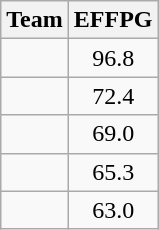<table class=wikitable>
<tr>
<th>Team</th>
<th>EFFPG</th>
</tr>
<tr>
<td></td>
<td align=center>96.8</td>
</tr>
<tr>
<td></td>
<td align=center>72.4</td>
</tr>
<tr>
<td></td>
<td align=center>69.0</td>
</tr>
<tr>
<td></td>
<td align=center>65.3</td>
</tr>
<tr>
<td></td>
<td align=center>63.0</td>
</tr>
</table>
